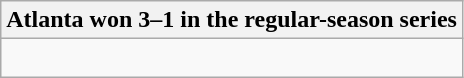<table class="wikitable collapsible collapsed">
<tr>
<th>Atlanta won 3–1 in the regular-season series</th>
</tr>
<tr>
<td><br>


</td>
</tr>
</table>
